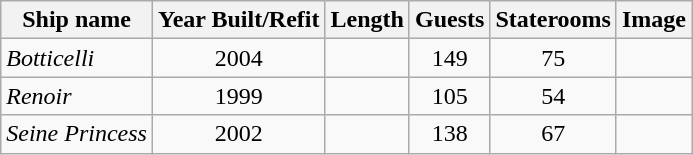<table class="wikitable">
<tr>
<th>Ship name</th>
<th>Year Built/Refit</th>
<th>Length</th>
<th>Guests</th>
<th>Staterooms</th>
<th>Image</th>
</tr>
<tr>
<td><em>Botticelli</em></td>
<td style="text-align:Center;">2004</td>
<td style="text-align:Center;"></td>
<td style="text-align:Center;">149</td>
<td style="text-align:Center;">75</td>
<td style="text-align:Center;"></td>
</tr>
<tr>
<td><em>Renoir</em></td>
<td style="text-align:Center;">1999</td>
<td style="text-align:Center;"></td>
<td style="text-align:Center;">105</td>
<td style="text-align:Center;">54</td>
<td style="text-align:Center;"></td>
</tr>
<tr>
<td><em>Seine Princess</em></td>
<td style="text-align:Center;">2002</td>
<td style="text-align:Center;"></td>
<td style="text-align:Center;">138</td>
<td style="text-align:Center;">67</td>
<td style="text-align:Center;"></td>
</tr>
</table>
